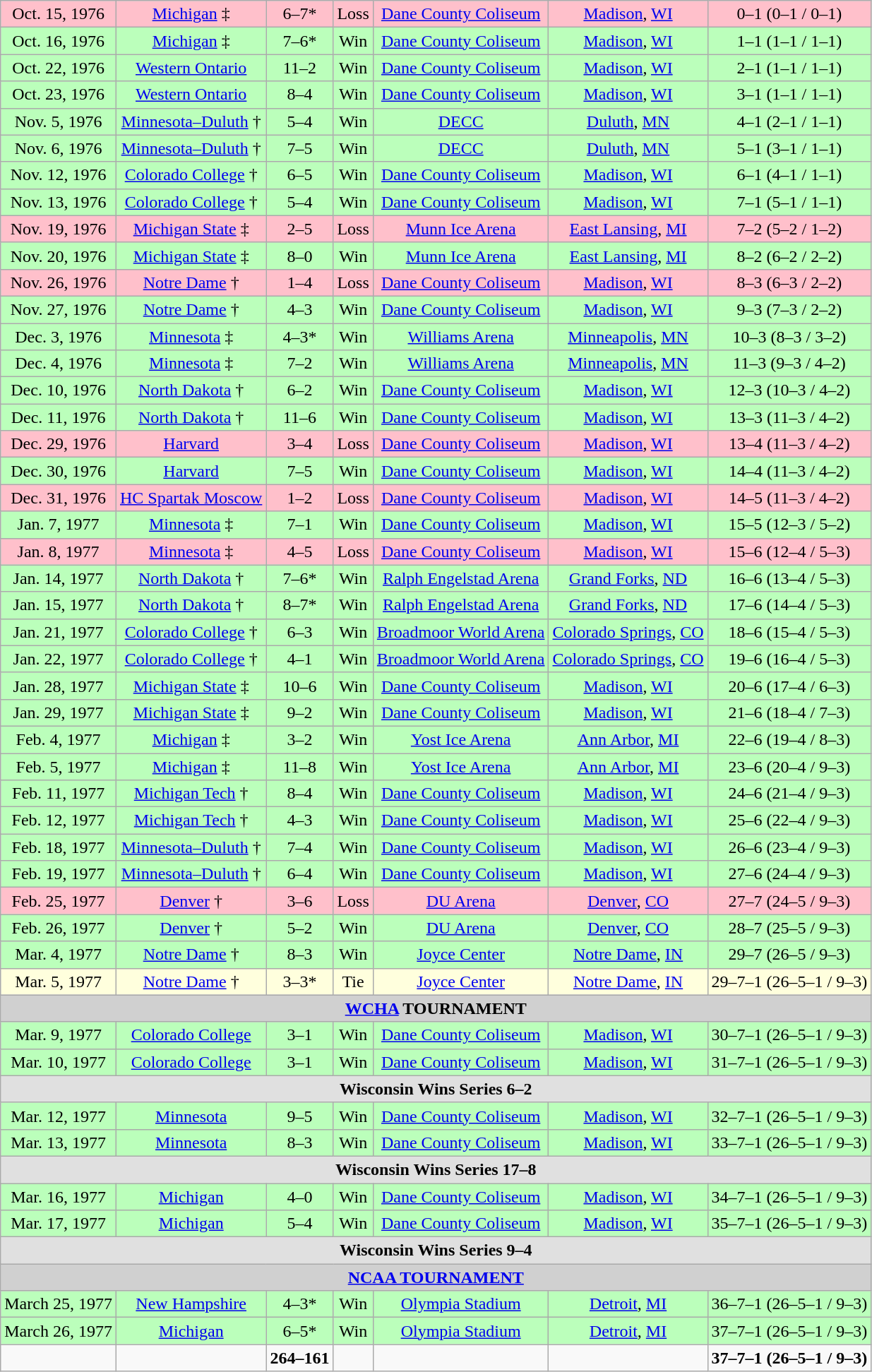<table class="wikitable">
<tr align="center" bgcolor="pink">
<td>Oct. 15, 1976</td>
<td><a href='#'>Michigan</a> ‡</td>
<td>6–7*</td>
<td>Loss</td>
<td><a href='#'>Dane County Coliseum</a></td>
<td><a href='#'>Madison</a>, <a href='#'>WI</a></td>
<td>0–1 (0–1 / 0–1)</td>
</tr>
<tr align="center" bgcolor="bbffbb">
<td>Oct. 16, 1976</td>
<td><a href='#'>Michigan</a> ‡</td>
<td>7–6*</td>
<td>Win</td>
<td><a href='#'>Dane County Coliseum</a></td>
<td><a href='#'>Madison</a>, <a href='#'>WI</a></td>
<td>1–1 (1–1 / 1–1)</td>
</tr>
<tr align="center" bgcolor="bbffbb">
<td>Oct. 22, 1976</td>
<td><a href='#'>Western Ontario</a></td>
<td>11–2</td>
<td>Win</td>
<td><a href='#'>Dane County Coliseum</a></td>
<td><a href='#'>Madison</a>, <a href='#'>WI</a></td>
<td>2–1 (1–1 / 1–1)</td>
</tr>
<tr align="center" bgcolor="bbffbb">
<td>Oct. 23, 1976</td>
<td><a href='#'>Western Ontario</a></td>
<td>8–4</td>
<td>Win</td>
<td><a href='#'>Dane County Coliseum</a></td>
<td><a href='#'>Madison</a>, <a href='#'>WI</a></td>
<td>3–1 (1–1 / 1–1)</td>
</tr>
<tr align="center" bgcolor="bbffbb">
<td>Nov. 5, 1976</td>
<td><a href='#'>Minnesota–Duluth</a> †</td>
<td>5–4</td>
<td>Win</td>
<td><a href='#'>DECC</a></td>
<td><a href='#'>Duluth</a>, <a href='#'>MN</a></td>
<td>4–1 (2–1 / 1–1)</td>
</tr>
<tr align="center" bgcolor="bbffbb">
<td>Nov. 6, 1976</td>
<td><a href='#'>Minnesota–Duluth</a> †</td>
<td>7–5</td>
<td>Win</td>
<td><a href='#'>DECC</a></td>
<td><a href='#'>Duluth</a>, <a href='#'>MN</a></td>
<td>5–1 (3–1 / 1–1)</td>
</tr>
<tr align="center" bgcolor="bbffbb">
<td>Nov. 12, 1976</td>
<td><a href='#'>Colorado College</a> †</td>
<td>6–5</td>
<td>Win</td>
<td><a href='#'>Dane County Coliseum</a></td>
<td><a href='#'>Madison</a>, <a href='#'>WI</a></td>
<td>6–1 (4–1 / 1–1)</td>
</tr>
<tr align="center" bgcolor="bbffbb">
<td>Nov. 13, 1976</td>
<td><a href='#'>Colorado College</a> †</td>
<td>5–4</td>
<td>Win</td>
<td><a href='#'>Dane County Coliseum</a></td>
<td><a href='#'>Madison</a>, <a href='#'>WI</a></td>
<td>7–1 (5–1 / 1–1)</td>
</tr>
<tr align="center" bgcolor="pink">
<td>Nov. 19, 1976</td>
<td><a href='#'>Michigan State</a> ‡</td>
<td>2–5</td>
<td>Loss</td>
<td><a href='#'>Munn Ice Arena</a></td>
<td><a href='#'>East Lansing</a>, <a href='#'>MI</a></td>
<td>7–2 (5–2 / 1–2)</td>
</tr>
<tr align="center" bgcolor="bbffbb">
<td>Nov. 20, 1976</td>
<td><a href='#'>Michigan State</a> ‡</td>
<td>8–0</td>
<td>Win</td>
<td><a href='#'>Munn Ice Arena</a></td>
<td><a href='#'>East Lansing</a>, <a href='#'>MI</a></td>
<td>8–2 (6–2 / 2–2)</td>
</tr>
<tr align="center" bgcolor="pink">
<td>Nov. 26, 1976</td>
<td><a href='#'>Notre Dame</a> †</td>
<td>1–4</td>
<td>Loss</td>
<td><a href='#'>Dane County Coliseum</a></td>
<td><a href='#'>Madison</a>, <a href='#'>WI</a></td>
<td>8–3 (6–3 / 2–2)</td>
</tr>
<tr align="center" bgcolor="bbffbb">
<td>Nov. 27, 1976</td>
<td><a href='#'>Notre Dame</a> †</td>
<td>4–3</td>
<td>Win</td>
<td><a href='#'>Dane County Coliseum</a></td>
<td><a href='#'>Madison</a>, <a href='#'>WI</a></td>
<td>9–3 (7–3 / 2–2)</td>
</tr>
<tr align="center" bgcolor="bbffbb">
<td>Dec. 3, 1976</td>
<td><a href='#'>Minnesota</a> ‡</td>
<td>4–3*</td>
<td>Win</td>
<td><a href='#'>Williams Arena</a></td>
<td><a href='#'>Minneapolis</a>, <a href='#'>MN</a></td>
<td>10–3 (8–3 / 3–2)</td>
</tr>
<tr align="center" bgcolor="bbffbb">
<td>Dec. 4, 1976</td>
<td><a href='#'>Minnesota</a> ‡</td>
<td>7–2</td>
<td>Win</td>
<td><a href='#'>Williams Arena</a></td>
<td><a href='#'>Minneapolis</a>, <a href='#'>MN</a></td>
<td>11–3 (9–3 / 4–2)</td>
</tr>
<tr align="center" bgcolor="bbffbb">
<td>Dec. 10, 1976</td>
<td><a href='#'>North Dakota</a> †</td>
<td>6–2</td>
<td>Win</td>
<td><a href='#'>Dane County Coliseum</a></td>
<td><a href='#'>Madison</a>, <a href='#'>WI</a></td>
<td>12–3 (10–3 / 4–2)</td>
</tr>
<tr align="center" bgcolor="bbffbb">
<td>Dec. 11, 1976</td>
<td><a href='#'>North Dakota</a> †</td>
<td>11–6</td>
<td>Win</td>
<td><a href='#'>Dane County Coliseum</a></td>
<td><a href='#'>Madison</a>, <a href='#'>WI</a></td>
<td>13–3 (11–3 / 4–2)</td>
</tr>
<tr align="center" bgcolor="pink">
<td>Dec. 29, 1976</td>
<td><a href='#'>Harvard</a></td>
<td>3–4</td>
<td>Loss</td>
<td><a href='#'>Dane County Coliseum</a></td>
<td><a href='#'>Madison</a>, <a href='#'>WI</a></td>
<td>13–4 (11–3 / 4–2)</td>
</tr>
<tr align="center" bgcolor="bbffbb">
<td>Dec. 30, 1976</td>
<td><a href='#'>Harvard</a></td>
<td>7–5</td>
<td>Win</td>
<td><a href='#'>Dane County Coliseum</a></td>
<td><a href='#'>Madison</a>, <a href='#'>WI</a></td>
<td>14–4 (11–3 / 4–2)</td>
</tr>
<tr align="center" bgcolor="pink">
<td>Dec. 31, 1976</td>
<td><a href='#'>HC Spartak Moscow</a></td>
<td>1–2</td>
<td>Loss</td>
<td><a href='#'>Dane County Coliseum</a></td>
<td><a href='#'>Madison</a>, <a href='#'>WI</a></td>
<td>14–5 (11–3 / 4–2)</td>
</tr>
<tr align="center" bgcolor="bbffbb">
<td>Jan. 7, 1977</td>
<td><a href='#'>Minnesota</a> ‡</td>
<td>7–1</td>
<td>Win</td>
<td><a href='#'>Dane County Coliseum</a></td>
<td><a href='#'>Madison</a>, <a href='#'>WI</a></td>
<td>15–5 (12–3 / 5–2)</td>
</tr>
<tr align="center" bgcolor="pink">
<td>Jan. 8, 1977</td>
<td><a href='#'>Minnesota</a> ‡</td>
<td>4–5</td>
<td>Loss</td>
<td><a href='#'>Dane County Coliseum</a></td>
<td><a href='#'>Madison</a>, <a href='#'>WI</a></td>
<td>15–6 (12–4 / 5–3)</td>
</tr>
<tr align="center" bgcolor="bbffbb">
<td>Jan. 14, 1977</td>
<td><a href='#'>North Dakota</a> †</td>
<td>7–6*</td>
<td>Win</td>
<td><a href='#'>Ralph Engelstad Arena</a></td>
<td><a href='#'>Grand Forks</a>, <a href='#'>ND</a></td>
<td>16–6 (13–4 / 5–3)</td>
</tr>
<tr align="center" bgcolor="bbffbb">
<td>Jan. 15, 1977</td>
<td><a href='#'>North Dakota</a> †</td>
<td>8–7*</td>
<td>Win</td>
<td><a href='#'>Ralph Engelstad Arena</a></td>
<td><a href='#'>Grand Forks</a>, <a href='#'>ND</a></td>
<td>17–6 (14–4 / 5–3)</td>
</tr>
<tr align="center" bgcolor="bbffbb">
<td>Jan. 21, 1977</td>
<td><a href='#'>Colorado College</a> †</td>
<td>6–3</td>
<td>Win</td>
<td><a href='#'>Broadmoor World Arena</a></td>
<td><a href='#'>Colorado Springs</a>, <a href='#'>CO</a></td>
<td>18–6 (15–4 / 5–3)</td>
</tr>
<tr align="center" bgcolor="bbffbb">
<td>Jan. 22, 1977</td>
<td><a href='#'>Colorado College</a> †</td>
<td>4–1</td>
<td>Win</td>
<td><a href='#'>Broadmoor World Arena</a></td>
<td><a href='#'>Colorado Springs</a>, <a href='#'>CO</a></td>
<td>19–6 (16–4 / 5–3)</td>
</tr>
<tr align="center" bgcolor="bbffbb">
<td>Jan. 28, 1977</td>
<td><a href='#'>Michigan State</a> ‡</td>
<td>10–6</td>
<td>Win</td>
<td><a href='#'>Dane County Coliseum</a></td>
<td><a href='#'>Madison</a>, <a href='#'>WI</a></td>
<td>20–6 (17–4 / 6–3)</td>
</tr>
<tr align="center" bgcolor="bbffbb">
<td>Jan. 29, 1977</td>
<td><a href='#'>Michigan State</a> ‡</td>
<td>9–2</td>
<td>Win</td>
<td><a href='#'>Dane County Coliseum</a></td>
<td><a href='#'>Madison</a>, <a href='#'>WI</a></td>
<td>21–6 (18–4 / 7–3)</td>
</tr>
<tr align="center" bgcolor="bbffbb">
<td>Feb. 4, 1977</td>
<td><a href='#'>Michigan</a> ‡</td>
<td>3–2</td>
<td>Win</td>
<td><a href='#'>Yost Ice Arena</a></td>
<td><a href='#'>Ann Arbor</a>, <a href='#'>MI</a></td>
<td>22–6 (19–4 / 8–3)</td>
</tr>
<tr align="center" bgcolor="bbffbb">
<td>Feb. 5, 1977</td>
<td><a href='#'>Michigan</a> ‡</td>
<td>11–8</td>
<td>Win</td>
<td><a href='#'>Yost Ice Arena</a></td>
<td><a href='#'>Ann Arbor</a>, <a href='#'>MI</a></td>
<td>23–6 (20–4 / 9–3)</td>
</tr>
<tr align="center" bgcolor="bbffbb">
<td>Feb. 11, 1977</td>
<td><a href='#'>Michigan Tech</a> †</td>
<td>8–4</td>
<td>Win</td>
<td><a href='#'>Dane County Coliseum</a></td>
<td><a href='#'>Madison</a>, <a href='#'>WI</a></td>
<td>24–6 (21–4 / 9–3)</td>
</tr>
<tr align="center" bgcolor="bbffbb">
<td>Feb. 12, 1977</td>
<td><a href='#'>Michigan Tech</a> †</td>
<td>4–3</td>
<td>Win</td>
<td><a href='#'>Dane County Coliseum</a></td>
<td><a href='#'>Madison</a>, <a href='#'>WI</a></td>
<td>25–6 (22–4 / 9–3)</td>
</tr>
<tr align="center" bgcolor="bbffbb">
<td>Feb. 18, 1977</td>
<td><a href='#'>Minnesota–Duluth</a> †</td>
<td>7–4</td>
<td>Win</td>
<td><a href='#'>Dane County Coliseum</a></td>
<td><a href='#'>Madison</a>, <a href='#'>WI</a></td>
<td>26–6 (23–4 / 9–3)</td>
</tr>
<tr align="center" bgcolor="bbffbb">
<td>Feb. 19, 1977</td>
<td><a href='#'>Minnesota–Duluth</a> †</td>
<td>6–4</td>
<td>Win</td>
<td><a href='#'>Dane County Coliseum</a></td>
<td><a href='#'>Madison</a>, <a href='#'>WI</a></td>
<td>27–6 (24–4 / 9–3)</td>
</tr>
<tr align="center" bgcolor="pink">
<td>Feb. 25, 1977</td>
<td><a href='#'>Denver</a> †</td>
<td>3–6</td>
<td>Loss</td>
<td><a href='#'>DU Arena</a></td>
<td><a href='#'>Denver</a>, <a href='#'>CO</a></td>
<td>27–7 (24–5 / 9–3)</td>
</tr>
<tr align="center" bgcolor="bbffbb">
<td>Feb. 26, 1977</td>
<td><a href='#'>Denver</a> †</td>
<td>5–2</td>
<td>Win</td>
<td><a href='#'>DU Arena</a></td>
<td><a href='#'>Denver</a>, <a href='#'>CO</a></td>
<td>28–7 (25–5 / 9–3)</td>
</tr>
<tr align="center" bgcolor="bbffbb">
<td>Mar. 4, 1977</td>
<td><a href='#'>Notre Dame</a> †</td>
<td>8–3</td>
<td>Win</td>
<td><a href='#'>Joyce Center</a></td>
<td><a href='#'>Notre Dame</a>, <a href='#'>IN</a></td>
<td>29–7 (26–5 / 9–3)</td>
</tr>
<tr align="center" bgcolor="ffffdd">
<td>Mar. 5, 1977</td>
<td><a href='#'>Notre Dame</a> †</td>
<td>3–3*</td>
<td>Tie</td>
<td><a href='#'>Joyce Center</a></td>
<td><a href='#'>Notre Dame</a>, <a href='#'>IN</a></td>
<td>29–7–1 (26–5–1 / 9–3)</td>
</tr>
<tr align="center" bgcolor="#d0d0d0">
<td colspan=7><strong><a href='#'>WCHA</a> TOURNAMENT</strong></td>
</tr>
<tr align="center" bgcolor="bbffbb">
<td>Mar. 9, 1977</td>
<td><a href='#'>Colorado College</a></td>
<td>3–1</td>
<td>Win</td>
<td><a href='#'>Dane County Coliseum</a></td>
<td><a href='#'>Madison</a>, <a href='#'>WI</a></td>
<td>30–7–1 (26–5–1 / 9–3)</td>
</tr>
<tr align="center" bgcolor="bbffbb">
<td>Mar. 10, 1977</td>
<td><a href='#'>Colorado College</a></td>
<td>3–1</td>
<td>Win</td>
<td><a href='#'>Dane County Coliseum</a></td>
<td><a href='#'>Madison</a>, <a href='#'>WI</a></td>
<td>31–7–1 (26–5–1 / 9–3)</td>
</tr>
<tr align="center" bgcolor="#e0e0e0">
<td colspan=7><strong>Wisconsin Wins Series 6–2</strong></td>
</tr>
<tr align="center" bgcolor="bbffbb">
<td>Mar. 12, 1977</td>
<td><a href='#'>Minnesota</a></td>
<td>9–5</td>
<td>Win</td>
<td><a href='#'>Dane County Coliseum</a></td>
<td><a href='#'>Madison</a>, <a href='#'>WI</a></td>
<td>32–7–1 (26–5–1 / 9–3)</td>
</tr>
<tr align="center" bgcolor="bbffbb">
<td>Mar. 13, 1977</td>
<td><a href='#'>Minnesota</a></td>
<td>8–3</td>
<td>Win</td>
<td><a href='#'>Dane County Coliseum</a></td>
<td><a href='#'>Madison</a>, <a href='#'>WI</a></td>
<td>33–7–1 (26–5–1 / 9–3)</td>
</tr>
<tr align="center" bgcolor="#e0e0e0">
<td colspan=7><strong>Wisconsin Wins Series 17–8</strong></td>
</tr>
<tr align="center" bgcolor="bbffbb">
<td>Mar. 16, 1977</td>
<td><a href='#'>Michigan</a></td>
<td>4–0</td>
<td>Win</td>
<td><a href='#'>Dane County Coliseum</a></td>
<td><a href='#'>Madison</a>, <a href='#'>WI</a></td>
<td>34–7–1 (26–5–1 / 9–3)</td>
</tr>
<tr align="center" bgcolor="bbffbb">
<td>Mar. 17, 1977</td>
<td><a href='#'>Michigan</a></td>
<td>5–4</td>
<td>Win</td>
<td><a href='#'>Dane County Coliseum</a></td>
<td><a href='#'>Madison</a>, <a href='#'>WI</a></td>
<td>35–7–1 (26–5–1 / 9–3)</td>
</tr>
<tr align="center" bgcolor="#e0e0e0">
<td colspan=7><strong>Wisconsin Wins Series 9–4</strong></td>
</tr>
<tr align="center" bgcolor="#d0d0d0">
<td colspan=7><strong><a href='#'>NCAA TOURNAMENT</a></strong></td>
</tr>
<tr align="center" bgcolor="bbffbb">
<td>March 25, 1977</td>
<td><a href='#'>New Hampshire</a></td>
<td>4–3*</td>
<td>Win</td>
<td><a href='#'>Olympia Stadium</a></td>
<td><a href='#'>Detroit</a>, <a href='#'>MI</a></td>
<td>36–7–1 (26–5–1 / 9–3)</td>
</tr>
<tr align="center" bgcolor="bbffbb">
<td>March 26, 1977</td>
<td><a href='#'>Michigan</a></td>
<td>6–5*</td>
<td>Win</td>
<td><a href='#'>Olympia Stadium</a></td>
<td><a href='#'>Detroit</a>, <a href='#'>MI</a></td>
<td>37–7–1 (26–5–1 / 9–3)</td>
</tr>
<tr align="center" bgcolor="">
<td></td>
<td></td>
<td><strong>264–161</strong></td>
<td></td>
<td></td>
<td></td>
<td><strong>37–7–1 (26–5–1 / 9–3)</strong></td>
</tr>
</table>
